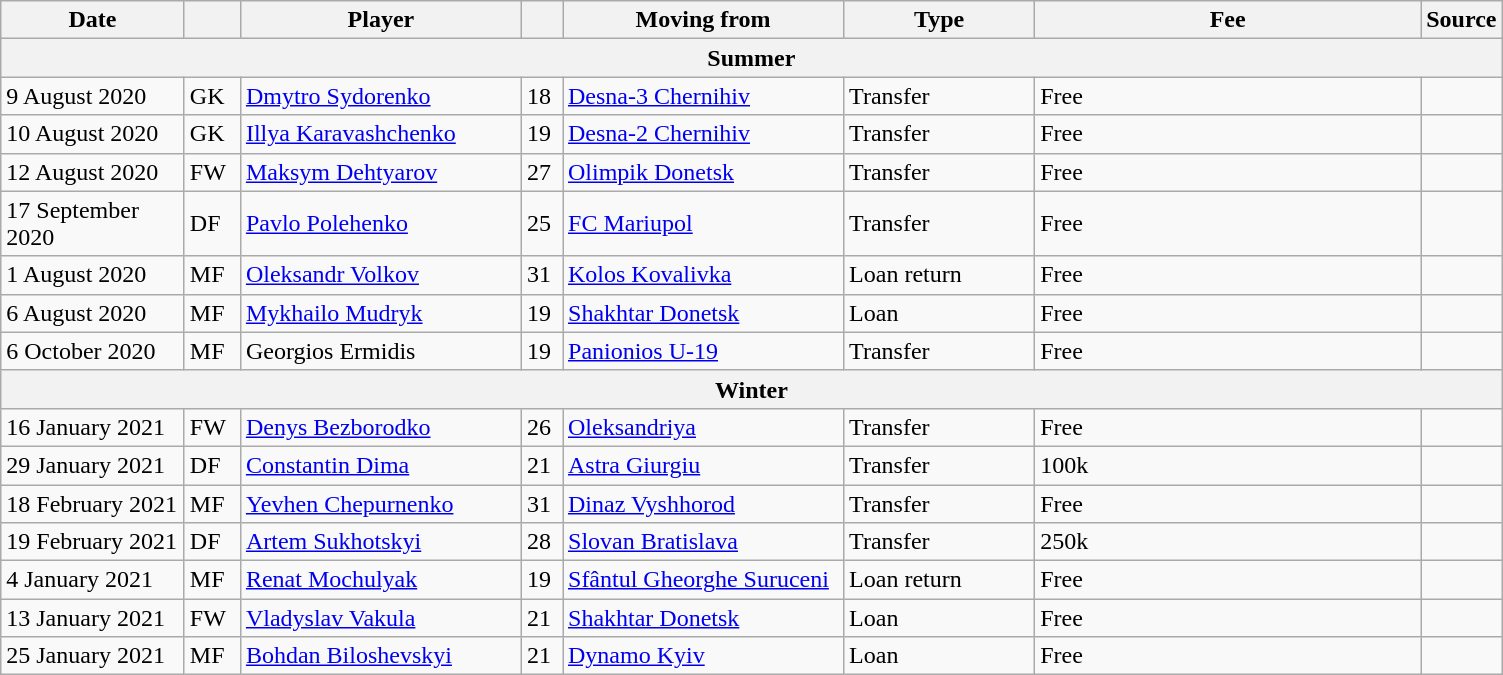<table class="wikitable sortable">
<tr>
<th style="width:115px;">Date</th>
<th style="width:30px;"></th>
<th style="width:180px;">Player</th>
<th style="width:20px;"></th>
<th style="width:180px;">Moving from</th>
<th style="width:120px;" class="unsortable">Type</th>
<th style="width:250px;" class="unsortable">Fee</th>
<th style="width:20px;">Source</th>
</tr>
<tr>
<th colspan=8>Summer</th>
</tr>
<tr>
<td>9 August 2020</td>
<td>GK</td>
<td> <a href='#'>Dmytro Sydorenko</a></td>
<td>18</td>
<td> <a href='#'>Desna-3 Chernihiv</a></td>
<td>Transfer</td>
<td>Free</td>
<td></td>
</tr>
<tr>
<td>10 August 2020</td>
<td>GK</td>
<td> <a href='#'>Illya Karavashchenko</a></td>
<td>19</td>
<td> <a href='#'>Desna-2 Chernihiv</a></td>
<td>Transfer</td>
<td>Free</td>
<td></td>
</tr>
<tr>
<td>12 August 2020</td>
<td>FW</td>
<td> <a href='#'>Maksym Dehtyarov</a></td>
<td>27</td>
<td> <a href='#'>Olimpik Donetsk</a></td>
<td>Transfer</td>
<td>Free</td>
<td></td>
</tr>
<tr>
<td>17 September 2020</td>
<td>DF</td>
<td> <a href='#'>Pavlo Polehenko</a></td>
<td>25</td>
<td> <a href='#'>FC Mariupol</a></td>
<td>Transfer</td>
<td>Free</td>
<td></td>
</tr>
<tr>
<td>1 August 2020</td>
<td>MF</td>
<td> <a href='#'>Oleksandr Volkov</a></td>
<td>31</td>
<td> <a href='#'>Kolos Kovalivka</a></td>
<td>Loan return</td>
<td>Free</td>
<td></td>
</tr>
<tr>
<td>6 August 2020</td>
<td>MF</td>
<td> <a href='#'>Mykhailo Mudryk</a></td>
<td>19</td>
<td> <a href='#'>Shakhtar Donetsk</a></td>
<td>Loan</td>
<td>Free</td>
<td></td>
</tr>
<tr>
<td>6 October 2020</td>
<td>MF</td>
<td> Georgios Ermidis</td>
<td>19</td>
<td> <a href='#'>Panionios U-19</a></td>
<td>Transfer</td>
<td>Free</td>
<td></td>
</tr>
<tr>
<th colspan=8>Winter</th>
</tr>
<tr>
<td>16 January 2021</td>
<td>FW</td>
<td> <a href='#'>Denys Bezborodko</a></td>
<td>26</td>
<td> <a href='#'>Oleksandriya</a></td>
<td>Transfer</td>
<td>Free</td>
<td></td>
</tr>
<tr>
<td>29 January 2021</td>
<td>DF</td>
<td> <a href='#'>Constantin Dima</a></td>
<td>21</td>
<td> <a href='#'>Astra Giurgiu</a></td>
<td>Transfer</td>
<td>100k</td>
<td></td>
</tr>
<tr>
<td>18 February 2021</td>
<td>MF</td>
<td> <a href='#'>Yevhen Chepurnenko</a></td>
<td>31</td>
<td> <a href='#'>Dinaz Vyshhorod</a></td>
<td>Transfer</td>
<td>Free</td>
<td></td>
</tr>
<tr>
<td>19 February 2021</td>
<td>DF</td>
<td> <a href='#'>Artem Sukhotskyi</a></td>
<td>28</td>
<td> <a href='#'>Slovan Bratislava</a></td>
<td>Transfer</td>
<td>250k</td>
<td></td>
</tr>
<tr>
<td>4 January 2021</td>
<td>MF</td>
<td> <a href='#'>Renat Mochulyak</a></td>
<td>19</td>
<td> <a href='#'>Sfântul Gheorghe Suruceni</a></td>
<td>Loan return</td>
<td>Free</td>
<td></td>
</tr>
<tr>
<td>13 January 2021</td>
<td>FW</td>
<td> <a href='#'>Vladyslav Vakula</a></td>
<td>21</td>
<td> <a href='#'>Shakhtar Donetsk</a></td>
<td>Loan</td>
<td>Free</td>
<td></td>
</tr>
<tr>
<td>25 January 2021</td>
<td>MF</td>
<td> <a href='#'>Bohdan Biloshevskyi</a></td>
<td>21</td>
<td> <a href='#'>Dynamo Kyiv</a></td>
<td>Loan</td>
<td>Free</td>
<td></td>
</tr>
</table>
